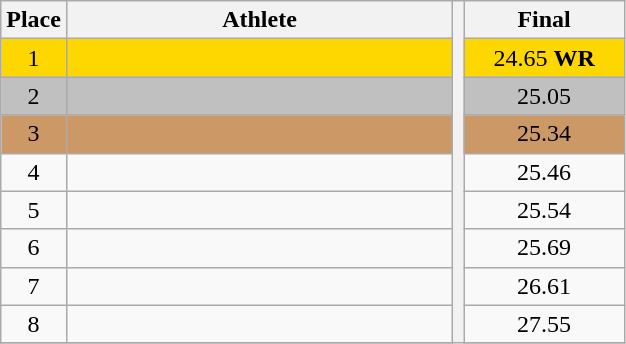<table class="wikitable" style="text-align:center">
<tr>
<th>Place</th>
<th width=250>Athlete</th>
<th rowspan=10></th>
<th width=100>Final</th>
</tr>
<tr bgcolor=gold>
<td>1</td>
<td align=left></td>
<td>24.65 <strong>WR</strong></td>
</tr>
<tr bgcolor=silver>
<td>2</td>
<td align=left></td>
<td>25.05</td>
</tr>
<tr bgcolor=cc9966>
<td>3</td>
<td align=left></td>
<td>25.34</td>
</tr>
<tr>
<td>4</td>
<td align=left></td>
<td>25.46</td>
</tr>
<tr>
<td>5</td>
<td align=left></td>
<td>25.54</td>
</tr>
<tr>
<td>6</td>
<td align=left></td>
<td>25.69</td>
</tr>
<tr>
<td>7</td>
<td align=left></td>
<td>26.61</td>
</tr>
<tr>
<td>8</td>
<td align=left></td>
<td>27.55</td>
</tr>
<tr>
</tr>
</table>
